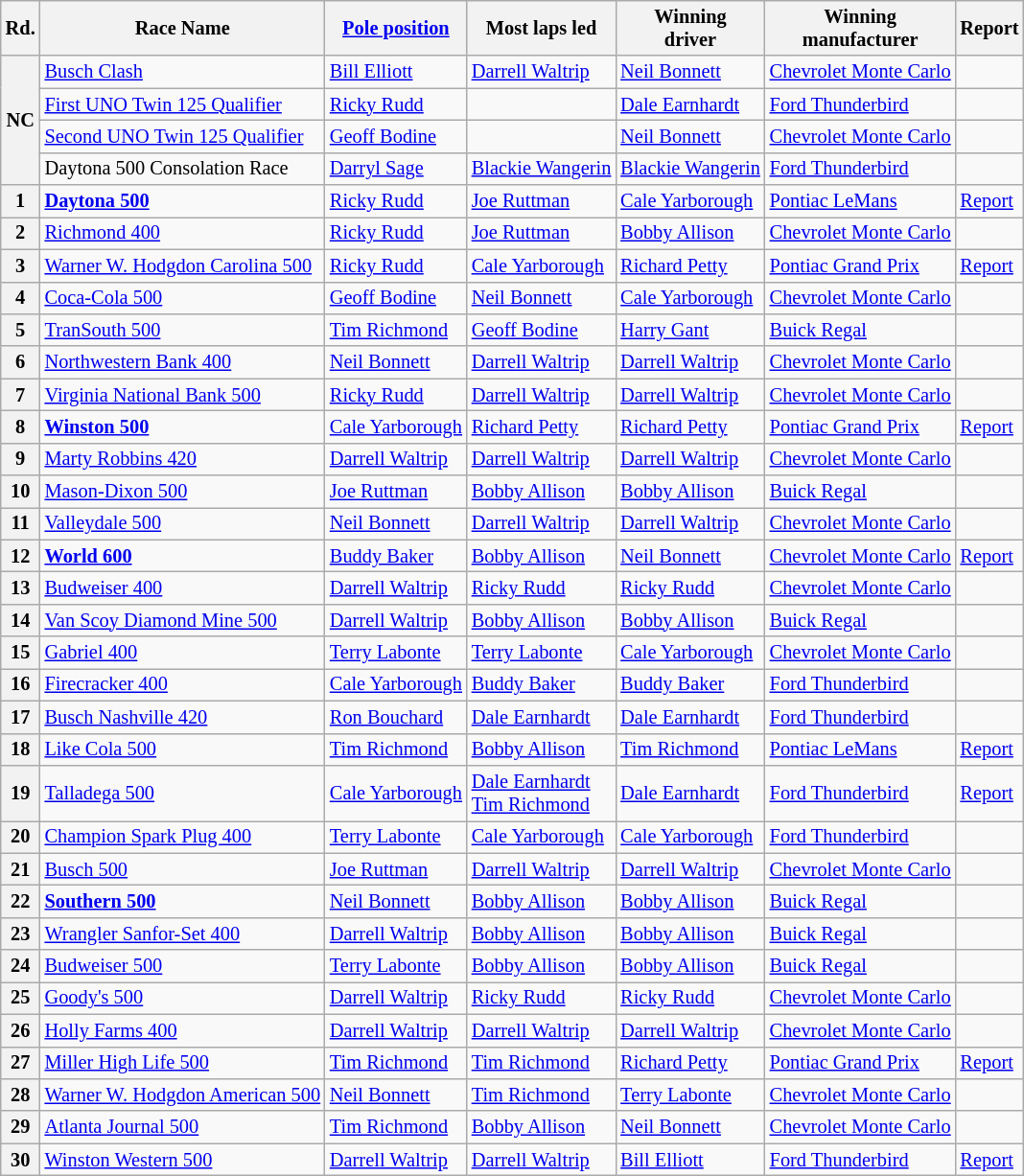<table class="wikitable" style="font-size:85%;">
<tr>
<th>Rd.</th>
<th>Race Name</th>
<th><a href='#'>Pole position</a></th>
<th>Most laps led</th>
<th>Winning<br>driver</th>
<th>Winning<br>manufacturer</th>
<th>Report</th>
</tr>
<tr>
<th rowspan="4">NC</th>
<td><a href='#'>Busch Clash</a></td>
<td><a href='#'>Bill Elliott</a></td>
<td><a href='#'>Darrell Waltrip</a></td>
<td><a href='#'>Neil Bonnett</a></td>
<td><a href='#'>Chevrolet Monte Carlo</a></td>
<td></td>
</tr>
<tr>
<td><a href='#'>First UNO Twin 125 Qualifier</a></td>
<td><a href='#'>Ricky Rudd</a></td>
<td></td>
<td><a href='#'>Dale Earnhardt</a></td>
<td><a href='#'>Ford Thunderbird</a></td>
<td></td>
</tr>
<tr>
<td><a href='#'>Second UNO Twin 125 Qualifier</a></td>
<td><a href='#'>Geoff Bodine</a></td>
<td></td>
<td><a href='#'>Neil Bonnett</a></td>
<td><a href='#'>Chevrolet Monte Carlo</a></td>
<td></td>
</tr>
<tr>
<td>Daytona 500 Consolation Race</td>
<td><a href='#'>Darryl Sage</a></td>
<td><a href='#'>Blackie Wangerin</a></td>
<td><a href='#'>Blackie Wangerin</a></td>
<td><a href='#'>Ford Thunderbird</a></td>
<td></td>
</tr>
<tr>
<th>1</th>
<td><strong><a href='#'>Daytona 500</a></strong></td>
<td><a href='#'>Ricky Rudd</a></td>
<td><a href='#'>Joe Ruttman</a></td>
<td><a href='#'>Cale Yarborough</a></td>
<td><a href='#'>Pontiac LeMans</a></td>
<td><a href='#'>Report</a></td>
</tr>
<tr>
<th>2</th>
<td><a href='#'>Richmond 400</a></td>
<td><a href='#'>Ricky Rudd</a></td>
<td><a href='#'>Joe Ruttman</a></td>
<td><a href='#'>Bobby Allison</a></td>
<td><a href='#'>Chevrolet Monte Carlo</a></td>
<td></td>
</tr>
<tr>
<th>3</th>
<td><a href='#'>Warner W. Hodgdon Carolina 500</a></td>
<td><a href='#'>Ricky Rudd</a></td>
<td><a href='#'>Cale Yarborough</a></td>
<td><a href='#'>Richard Petty</a></td>
<td><a href='#'>Pontiac Grand Prix</a></td>
<td><a href='#'>Report</a></td>
</tr>
<tr>
<th>4</th>
<td><a href='#'>Coca-Cola 500</a></td>
<td><a href='#'>Geoff Bodine</a></td>
<td><a href='#'>Neil Bonnett</a></td>
<td><a href='#'>Cale Yarborough</a></td>
<td><a href='#'>Chevrolet Monte Carlo</a></td>
<td></td>
</tr>
<tr>
<th>5</th>
<td><a href='#'>TranSouth 500</a></td>
<td><a href='#'>Tim Richmond</a></td>
<td><a href='#'>Geoff Bodine</a></td>
<td><a href='#'>Harry Gant</a></td>
<td><a href='#'>Buick Regal</a></td>
<td></td>
</tr>
<tr>
<th>6</th>
<td><a href='#'>Northwestern Bank 400</a></td>
<td><a href='#'>Neil Bonnett</a></td>
<td><a href='#'>Darrell Waltrip</a></td>
<td><a href='#'>Darrell Waltrip</a></td>
<td><a href='#'>Chevrolet Monte Carlo</a></td>
<td></td>
</tr>
<tr>
<th>7</th>
<td><a href='#'>Virginia National Bank 500</a></td>
<td><a href='#'>Ricky Rudd</a></td>
<td><a href='#'>Darrell Waltrip</a></td>
<td><a href='#'>Darrell Waltrip</a></td>
<td><a href='#'>Chevrolet Monte Carlo</a></td>
<td></td>
</tr>
<tr>
<th>8</th>
<td><strong><a href='#'>Winston 500</a></strong></td>
<td><a href='#'>Cale Yarborough</a></td>
<td><a href='#'>Richard Petty</a></td>
<td><a href='#'>Richard Petty</a></td>
<td><a href='#'>Pontiac Grand Prix</a></td>
<td><a href='#'>Report</a></td>
</tr>
<tr>
<th>9</th>
<td><a href='#'>Marty Robbins 420</a></td>
<td><a href='#'>Darrell Waltrip</a></td>
<td><a href='#'>Darrell Waltrip</a></td>
<td><a href='#'>Darrell Waltrip</a></td>
<td><a href='#'>Chevrolet Monte Carlo</a></td>
<td></td>
</tr>
<tr>
<th>10</th>
<td><a href='#'>Mason-Dixon 500</a></td>
<td><a href='#'>Joe Ruttman</a></td>
<td><a href='#'>Bobby Allison</a></td>
<td><a href='#'>Bobby Allison</a></td>
<td><a href='#'>Buick Regal</a></td>
<td></td>
</tr>
<tr>
<th>11</th>
<td><a href='#'>Valleydale 500</a></td>
<td><a href='#'>Neil Bonnett</a></td>
<td><a href='#'>Darrell Waltrip</a></td>
<td><a href='#'>Darrell Waltrip</a></td>
<td><a href='#'>Chevrolet Monte Carlo</a></td>
<td></td>
</tr>
<tr>
<th>12</th>
<td><strong><a href='#'>World 600</a></strong></td>
<td><a href='#'>Buddy Baker</a></td>
<td><a href='#'>Bobby Allison</a></td>
<td><a href='#'>Neil Bonnett</a></td>
<td><a href='#'>Chevrolet Monte Carlo</a></td>
<td><a href='#'>Report</a></td>
</tr>
<tr>
<th>13</th>
<td><a href='#'>Budweiser 400</a></td>
<td><a href='#'>Darrell Waltrip</a></td>
<td><a href='#'>Ricky Rudd</a></td>
<td><a href='#'>Ricky Rudd</a></td>
<td><a href='#'>Chevrolet Monte Carlo</a></td>
<td></td>
</tr>
<tr>
<th>14</th>
<td><a href='#'>Van Scoy Diamond Mine 500</a></td>
<td><a href='#'>Darrell Waltrip</a></td>
<td><a href='#'>Bobby Allison</a></td>
<td><a href='#'>Bobby Allison</a></td>
<td><a href='#'>Buick Regal</a></td>
<td></td>
</tr>
<tr>
<th>15</th>
<td><a href='#'>Gabriel 400</a></td>
<td><a href='#'>Terry Labonte</a></td>
<td><a href='#'>Terry Labonte</a></td>
<td><a href='#'>Cale Yarborough</a></td>
<td><a href='#'>Chevrolet Monte Carlo</a></td>
<td></td>
</tr>
<tr>
<th>16</th>
<td><a href='#'>Firecracker 400</a></td>
<td><a href='#'>Cale Yarborough</a></td>
<td><a href='#'>Buddy Baker</a></td>
<td><a href='#'>Buddy Baker</a></td>
<td><a href='#'>Ford Thunderbird</a></td>
<td></td>
</tr>
<tr>
<th>17</th>
<td><a href='#'>Busch Nashville 420</a></td>
<td><a href='#'>Ron Bouchard</a></td>
<td><a href='#'>Dale Earnhardt</a></td>
<td><a href='#'>Dale Earnhardt</a></td>
<td><a href='#'>Ford Thunderbird</a></td>
<td></td>
</tr>
<tr>
<th>18</th>
<td><a href='#'>Like Cola 500</a></td>
<td><a href='#'>Tim Richmond</a></td>
<td><a href='#'>Bobby Allison</a></td>
<td><a href='#'>Tim Richmond</a></td>
<td><a href='#'>Pontiac LeMans</a></td>
<td><a href='#'>Report</a></td>
</tr>
<tr>
<th>19</th>
<td><a href='#'>Talladega 500</a></td>
<td><a href='#'>Cale Yarborough</a></td>
<td><a href='#'>Dale Earnhardt</a><br><a href='#'>Tim Richmond</a></td>
<td><a href='#'>Dale Earnhardt</a></td>
<td><a href='#'>Ford Thunderbird</a></td>
<td><a href='#'>Report</a></td>
</tr>
<tr>
<th>20</th>
<td><a href='#'>Champion Spark Plug 400</a></td>
<td><a href='#'>Terry Labonte</a></td>
<td><a href='#'>Cale Yarborough</a></td>
<td><a href='#'>Cale Yarborough</a></td>
<td><a href='#'>Ford Thunderbird</a></td>
<td></td>
</tr>
<tr>
<th>21</th>
<td><a href='#'>Busch 500</a></td>
<td><a href='#'>Joe Ruttman</a></td>
<td><a href='#'>Darrell Waltrip</a></td>
<td><a href='#'>Darrell Waltrip</a></td>
<td><a href='#'>Chevrolet Monte Carlo</a></td>
<td></td>
</tr>
<tr>
<th>22</th>
<td><strong><a href='#'>Southern 500</a></strong></td>
<td><a href='#'>Neil Bonnett</a></td>
<td><a href='#'>Bobby Allison</a></td>
<td><a href='#'>Bobby Allison</a></td>
<td><a href='#'>Buick Regal</a></td>
<td></td>
</tr>
<tr>
<th>23</th>
<td><a href='#'>Wrangler Sanfor-Set 400</a></td>
<td><a href='#'>Darrell Waltrip</a></td>
<td><a href='#'>Bobby Allison</a></td>
<td><a href='#'>Bobby Allison</a></td>
<td><a href='#'>Buick Regal</a></td>
<td></td>
</tr>
<tr>
<th>24</th>
<td><a href='#'>Budweiser 500</a></td>
<td><a href='#'>Terry Labonte</a></td>
<td><a href='#'>Bobby Allison</a></td>
<td><a href='#'>Bobby Allison</a></td>
<td><a href='#'>Buick Regal</a></td>
<td></td>
</tr>
<tr>
<th>25</th>
<td><a href='#'>Goody's 500</a></td>
<td><a href='#'>Darrell Waltrip</a></td>
<td><a href='#'>Ricky Rudd</a></td>
<td><a href='#'>Ricky Rudd</a></td>
<td><a href='#'>Chevrolet Monte Carlo</a></td>
<td></td>
</tr>
<tr>
<th>26</th>
<td><a href='#'>Holly Farms 400</a></td>
<td><a href='#'>Darrell Waltrip</a></td>
<td><a href='#'>Darrell Waltrip</a></td>
<td><a href='#'>Darrell Waltrip</a></td>
<td><a href='#'>Chevrolet Monte Carlo</a></td>
<td></td>
</tr>
<tr>
<th>27</th>
<td><a href='#'>Miller High Life 500</a></td>
<td><a href='#'>Tim Richmond</a></td>
<td><a href='#'>Tim Richmond</a></td>
<td><a href='#'>Richard Petty</a></td>
<td><a href='#'>Pontiac Grand Prix</a></td>
<td><a href='#'>Report</a></td>
</tr>
<tr>
<th>28</th>
<td><a href='#'>Warner W. Hodgdon American 500</a></td>
<td><a href='#'>Neil Bonnett</a></td>
<td><a href='#'>Tim Richmond</a></td>
<td><a href='#'>Terry Labonte</a></td>
<td><a href='#'>Chevrolet Monte Carlo</a></td>
<td></td>
</tr>
<tr>
<th>29</th>
<td><a href='#'>Atlanta Journal 500</a></td>
<td><a href='#'>Tim Richmond</a></td>
<td><a href='#'>Bobby Allison</a></td>
<td><a href='#'>Neil Bonnett</a></td>
<td><a href='#'>Chevrolet Monte Carlo</a></td>
<td></td>
</tr>
<tr>
<th>30</th>
<td><a href='#'>Winston Western 500</a></td>
<td><a href='#'>Darrell Waltrip</a></td>
<td><a href='#'>Darrell Waltrip</a></td>
<td><a href='#'>Bill Elliott</a></td>
<td><a href='#'>Ford Thunderbird</a></td>
<td><a href='#'>Report</a></td>
</tr>
</table>
